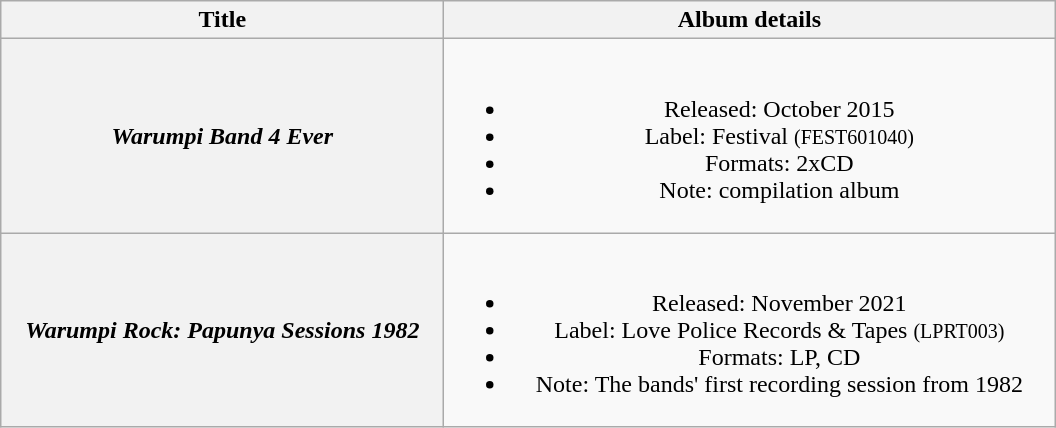<table class="wikitable plainrowheaders" style="text-align:center;">
<tr>
<th scope="col" style="width:18em;">Title</th>
<th scope="col" style="width:25em;">Album details</th>
</tr>
<tr>
<th scope="row"><em>Warumpi Band 4 Ever</em></th>
<td><br><ul><li>Released: October 2015</li><li>Label: Festival <small>(FEST601040)</small></li><li>Formats: 2xCD</li><li>Note: compilation album</li></ul></td>
</tr>
<tr>
<th scope="row"><em>Warumpi Rock: Papunya Sessions 1982</em></th>
<td><br><ul><li>Released: November 2021</li><li>Label: Love Police Records & Tapes <small>(LPRT003)</small></li><li>Formats: LP, CD</li><li>Note: The bands' first recording session from 1982</li></ul></td>
</tr>
</table>
